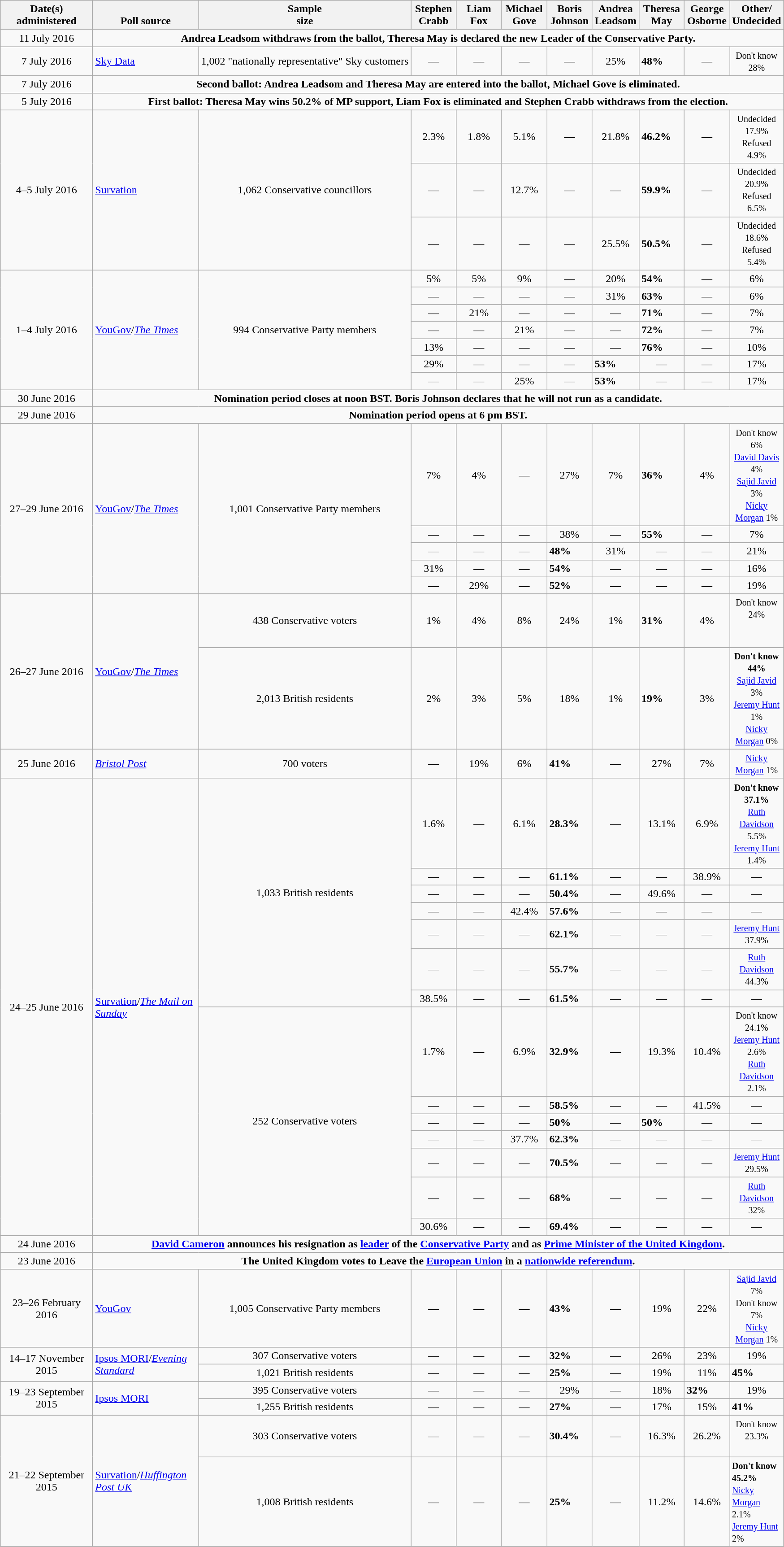<table class="wikitable">
<tr valign= bottom>
<th style="width:130px;">Date(s) administered</th>
<th style="width:150px;">Poll source</th>
<th class=small>Sample<br>size</th>
<th style="width:60px;">Stephen<br>Crabb</th>
<th style="width:60px;">Liam<br>Fox</th>
<th style="width:60px;">Michael<br>Gove</th>
<th style="width:60px;">Boris<br>Johnson</th>
<th style="width:60px;">Andrea<br>Leadsom</th>
<th style="width:60px;">Theresa<br>May</th>
<th style="width:60px;">George<br>Osborne</th>
<th style="width:40px;">Other/<br>Undecided</th>
</tr>
<tr>
<td align=center>11 July 2016</td>
<td colspan="10" style="text-align:center;"><strong>Andrea Leadsom withdraws from the ballot, Theresa May is declared the new Leader of the Conservative Party.</strong></td>
</tr>
<tr>
<td align=center>7 July 2016</td>
<td><a href='#'>Sky Data</a></td>
<td align=center>1,002 "nationally representative" Sky customers</td>
<td align=center>—</td>
<td align=center>—</td>
<td align=center>—</td>
<td align=center>—</td>
<td align=center>25%</td>
<td><strong>48%</strong></td>
<td align=center>—</td>
<td align=center><small>Don't know 28%</small></td>
</tr>
<tr>
<td align=center>7 July 2016</td>
<td colspan="10" style="text-align:center;"><strong>Second ballot: Andrea Leadsom and Theresa May are entered into the ballot, Michael Gove is eliminated.</strong></td>
</tr>
<tr>
<td align=center>5 July 2016</td>
<td colspan="10" style="text-align:center;"><strong>First ballot: Theresa May wins 50.2% of MP support, Liam Fox is eliminated and Stephen Crabb withdraws from the election.</strong></td>
</tr>
<tr>
<td rowspan="3" style="text-align:center;">4–5 July 2016</td>
<td rowspan=3><a href='#'>Survation</a></td>
<td rowspan="3" style="text-align:center;">1,062 Conservative councillors</td>
<td align=center>2.3%</td>
<td align=center>1.8%</td>
<td align=center>5.1%</td>
<td align=center>—</td>
<td align=center>21.8%</td>
<td><strong>46.2%</strong></td>
<td align=center>—</td>
<td align=center><small>Undecided 17.9%<br>Refused 4.9%</small></td>
</tr>
<tr>
<td align=center>—</td>
<td align=center>—</td>
<td align=center>12.7%</td>
<td align=center>—</td>
<td align=center>—</td>
<td><strong>59.9%</strong></td>
<td align=center>—</td>
<td align=center><small>Undecided 20.9%<br>Refused 6.5%</small></td>
</tr>
<tr>
<td align=center>—</td>
<td align=center>—</td>
<td align=center>—</td>
<td align=center>—</td>
<td align=center>25.5%</td>
<td><strong>50.5%</strong></td>
<td align=center>—</td>
<td align=center><small>Undecided 18.6%<br>Refused 5.4%</small></td>
</tr>
<tr>
<td rowspan="7" style="text-align:center;">1–4 July 2016</td>
<td rowspan=7><a href='#'>YouGov</a>/<em><a href='#'>The Times</a></em></td>
<td rowspan="7" style="text-align:center;">994 Conservative Party members</td>
<td align=center>5%</td>
<td align=center>5%</td>
<td align=center>9%</td>
<td align=center>—</td>
<td align=center>20%</td>
<td><strong>54%</strong></td>
<td align=center>—</td>
<td align=center>6%</td>
</tr>
<tr>
<td align=center>—</td>
<td align=center>—</td>
<td align=center>—</td>
<td align=center>—</td>
<td align=center>31%</td>
<td><strong>63%</strong></td>
<td align=center>—</td>
<td align=center>6%</td>
</tr>
<tr>
<td align=center>—</td>
<td align=center>21%</td>
<td align=center>—</td>
<td align=center>—</td>
<td align=center>—</td>
<td><strong>71%</strong></td>
<td align=center>—</td>
<td align=center>7%</td>
</tr>
<tr>
<td align=center>—</td>
<td align=center>—</td>
<td align=center>21%</td>
<td align=center>—</td>
<td align=center>—</td>
<td><strong>72%</strong></td>
<td align=center>—</td>
<td align=center>7%</td>
</tr>
<tr>
<td align=center>13%</td>
<td align=center>—</td>
<td align=center>—</td>
<td align=center>—</td>
<td align=center>—</td>
<td><strong>76%</strong></td>
<td align=center>—</td>
<td align=center>10%</td>
</tr>
<tr>
<td align=center>29%</td>
<td align=center>—</td>
<td align=center>—</td>
<td align=center>—</td>
<td><strong>53%</strong></td>
<td align=center>—</td>
<td align=center>—</td>
<td align=center>17%</td>
</tr>
<tr>
<td align=center>—</td>
<td align=center>—</td>
<td align=center>25%</td>
<td align=center>—</td>
<td><strong>53%</strong></td>
<td align=center>—</td>
<td align=center>—</td>
<td align=center>17%</td>
</tr>
<tr>
<td align=center>30 June 2016</td>
<td colspan="10" style="text-align:center;"><strong>Nomination period closes at noon BST. Boris Johnson declares that he will not run as a candidate.</strong></td>
</tr>
<tr>
<td align=center>29 June 2016</td>
<td colspan="10" style="text-align:center;"><strong>Nomination period opens at 6 pm BST.</strong></td>
</tr>
<tr>
<td rowspan="5" style="text-align:center;">27–29 June 2016</td>
<td rowspan=5><a href='#'>YouGov</a>/<em><a href='#'>The Times</a></em></td>
<td rowspan="5" style="text-align:center;">1,001 Conservative Party members</td>
<td align=center>7%</td>
<td align=center>4%</td>
<td align=center>—</td>
<td align=center>27%</td>
<td align=center>7%</td>
<td><strong>36%</strong></td>
<td align=center>4%</td>
<td align=center><small>Don't know 6%<br><a href='#'>David Davis</a> 4%<br><a href='#'>Sajid Javid</a> 3%<br><a href='#'>Nicky Morgan</a> 1%</small></td>
</tr>
<tr>
<td align=center>—</td>
<td align=center>—</td>
<td align=center>—</td>
<td align=center>38%</td>
<td align=center>—</td>
<td><strong>55%</strong></td>
<td align=center>—</td>
<td align=center>7%</td>
</tr>
<tr>
<td align=center>—</td>
<td align=center>—</td>
<td align=center>—</td>
<td><strong>48%</strong></td>
<td align=center>31%</td>
<td align=center>—</td>
<td align=center>—</td>
<td align=center>21%</td>
</tr>
<tr>
<td align=center>31%</td>
<td align=center>—</td>
<td align=center>—</td>
<td><strong>54%</strong></td>
<td align=center>—</td>
<td align=center>—</td>
<td align=center>—</td>
<td align=center>16%</td>
</tr>
<tr>
<td align=center>—</td>
<td align=center>29%</td>
<td align=center>—</td>
<td><strong>52%</strong></td>
<td align=center>—</td>
<td align=center>—</td>
<td align=center>—</td>
<td align=center>19%</td>
</tr>
<tr>
<td rowspan="2" style="text-align:center;">26–27 June 2016</td>
<td rowspan=2><a href='#'>YouGov</a>/<em><a href='#'>The Times</a></em></td>
<td align=center>438 Conservative voters</td>
<td align=center>1%</td>
<td align=center>4%</td>
<td align=center>8%</td>
<td align=center>24%</td>
<td align=center>1%</td>
<td><strong>31%</strong></td>
<td align=center>4%</td>
<td align=center><small>Don't know 24%<br><br><br></small></td>
</tr>
<tr>
<td align=center>2,013 British residents</td>
<td align=center>2%</td>
<td align=center>3%</td>
<td align=center>5%</td>
<td align=center>18%</td>
<td align=center>1%</td>
<td><strong>19%</strong></td>
<td align=center>3%</td>
<td align=center><small><span><strong>Don't know 44%</strong> </span><br><a href='#'>Sajid Javid</a> 3%<br><a href='#'>Jeremy Hunt</a> 1%<br><a href='#'>Nicky Morgan</a> 0%</small></td>
</tr>
<tr>
<td align=center>25 June 2016</td>
<td><em><a href='#'>Bristol Post</a></em></td>
<td align=center>700 voters</td>
<td align=center>—</td>
<td align=center>19%</td>
<td align=center>6%</td>
<td><strong>41%</strong></td>
<td align=center>—</td>
<td align=center>27%</td>
<td align=center>7%</td>
<td align=center><small><a href='#'>Nicky Morgan</a> 1%</small></td>
</tr>
<tr>
<td rowspan="14" style="text-align:center;">24–25 June 2016</td>
<td rowspan=14><a href='#'>Survation</a>/<em><a href='#'>The Mail on Sunday</a></em></td>
<td rowspan="7" style="text-align:center;">1,033 British residents</td>
<td align=center>1.6%</td>
<td align=center>—</td>
<td align=center>6.1%</td>
<td><strong>28.3%</strong></td>
<td align=center>—</td>
<td align=center>13.1%</td>
<td align=center>6.9%</td>
<td align=center><small><span><strong>Don't know 37.1%</strong> </span><br><a href='#'>Ruth Davidson</a> 5.5%<br><a href='#'>Jeremy Hunt</a> 1.4%</small></td>
</tr>
<tr>
<td align=center>—</td>
<td align=center>—</td>
<td align=center>—</td>
<td><strong>61.1%</strong></td>
<td align=center>—</td>
<td align=center>—</td>
<td align=center>38.9%</td>
<td align=center>—</td>
</tr>
<tr>
<td align=center>—</td>
<td align=center>—</td>
<td align=center>—</td>
<td><strong>50.4%</strong></td>
<td align=center>—</td>
<td align=center>49.6%</td>
<td align=center>—</td>
<td align=center>—</td>
</tr>
<tr>
<td align=center>—</td>
<td align=center>—</td>
<td align=center>42.4%</td>
<td><strong>57.6%</strong></td>
<td align=center>—</td>
<td align=center>—</td>
<td align=center>—</td>
<td align=center>—</td>
</tr>
<tr>
<td align=center>—</td>
<td align=center>—</td>
<td align=center>—</td>
<td><strong>62.1%</strong></td>
<td align=center>—</td>
<td align=center>—</td>
<td align=center>—</td>
<td align=center><small><a href='#'>Jeremy Hunt</a> 37.9%</small></td>
</tr>
<tr>
<td align=center>—</td>
<td align=center>—</td>
<td align=center>—</td>
<td><strong>55.7%</strong></td>
<td align=center>—</td>
<td align=center>—</td>
<td align=center>—</td>
<td align=center><small><a href='#'>Ruth Davidson</a> 44.3%</small></td>
</tr>
<tr>
<td align=center>38.5%</td>
<td align=center>—</td>
<td align=center>—</td>
<td><strong>61.5%</strong></td>
<td align=center>—</td>
<td align=center>—</td>
<td align=center>—</td>
<td align=center>—</td>
</tr>
<tr>
<td rowspan="7" style="text-align:center;">252 Conservative voters</td>
<td align=center>1.7%</td>
<td align=center>—</td>
<td align=center>6.9%</td>
<td><strong>32.9%</strong></td>
<td align=center>—</td>
<td align=center>19.3%</td>
<td align=center>10.4%</td>
<td align=center><small>Don't know 24.1%<br><a href='#'>Jeremy Hunt</a> 2.6%<br><a href='#'>Ruth Davidson</a> 2.1%</small></td>
</tr>
<tr>
<td align=center>—</td>
<td align=center>—</td>
<td align=center>—</td>
<td><strong>58.5%</strong></td>
<td align=center>—</td>
<td align=center>—</td>
<td align=center>41.5%</td>
<td align=center>—</td>
</tr>
<tr>
<td align=center>—</td>
<td align=center>—</td>
<td align=center>—</td>
<td><strong>50%</strong></td>
<td align=center>—</td>
<td><strong>50%</strong></td>
<td align=center>—</td>
<td align=center>—</td>
</tr>
<tr>
<td align=center>—</td>
<td align=center>—</td>
<td align=center>37.7%</td>
<td><strong>62.3%</strong></td>
<td align=center>—</td>
<td align=center>—</td>
<td align=center>—</td>
<td align=center>—</td>
</tr>
<tr>
<td align=center>—</td>
<td align=center>—</td>
<td align=center>—</td>
<td><strong>70.5%</strong></td>
<td align=center>—</td>
<td align=center>—</td>
<td align=center>—</td>
<td align=center><small><a href='#'>Jeremy Hunt</a> 29.5%</small></td>
</tr>
<tr>
<td align=center>—</td>
<td align=center>—</td>
<td align=center>—</td>
<td><strong>68%</strong></td>
<td align=center>—</td>
<td align=center>—</td>
<td align=center>—</td>
<td align=center><small><a href='#'>Ruth Davidson</a> 32%</small></td>
</tr>
<tr>
<td align=center>30.6%</td>
<td align=center>—</td>
<td align=center>—</td>
<td><strong>69.4%</strong></td>
<td align=center>—</td>
<td align=center>—</td>
<td align=center>—</td>
<td align=center>—</td>
</tr>
<tr>
<td align=center>24 June 2016</td>
<td colspan="10" style="text-align:center;"><strong><a href='#'>David Cameron</a> announces his resignation as <a href='#'>leader</a> of the <a href='#'>Conservative Party</a> and as <a href='#'>Prime Minister of the United Kingdom</a>.</strong></td>
</tr>
<tr>
<td align=center>23 June 2016</td>
<td colspan="10" style="text-align:center;"><strong>The United Kingdom votes to Leave the <a href='#'>European Union</a> in a <a href='#'>nationwide referendum</a>.</strong></td>
</tr>
<tr>
<td align=center>23–26 February 2016</td>
<td><a href='#'>YouGov</a></td>
<td align=center>1,005 Conservative Party members</td>
<td align=center>—</td>
<td align=center>—</td>
<td align=center>—</td>
<td><strong>43%</strong></td>
<td align=center>—</td>
<td align=center>19%</td>
<td align=center>22%</td>
<td align=center><small><a href='#'>Sajid Javid</a> 7%<br>Don't know 7%<br><a href='#'>Nicky Morgan</a> 1%</small></td>
</tr>
<tr>
<td rowspan="2" style="text-align:center;">14–17 November 2015</td>
<td rowspan=2><a href='#'>Ipsos MORI</a>/<em><a href='#'>Evening Standard</a></em></td>
<td align=center>307 Conservative voters</td>
<td align=center>—</td>
<td align=center>—</td>
<td align=center>—</td>
<td><strong>32%</strong></td>
<td align=center>—</td>
<td align=center>26%</td>
<td align=center>23%</td>
<td align=center>19%</td>
</tr>
<tr>
<td align=center>1,021 British residents</td>
<td align=center>—</td>
<td align=center>—</td>
<td align=center>—</td>
<td><strong>25%</strong></td>
<td align=center>—</td>
<td align=center>19%</td>
<td align=center>11%</td>
<td><strong>45%</strong></td>
</tr>
<tr>
<td rowspan="2" style="text-align:center;">19–23 September 2015</td>
<td rowspan=2><a href='#'>Ipsos MORI</a></td>
<td align=center>395 Conservative voters</td>
<td align=center>—</td>
<td align=center>—</td>
<td align=center>—</td>
<td align=center>29%</td>
<td align=center>—</td>
<td align=center>18%</td>
<td><strong>32%</strong></td>
<td align=center>19%</td>
</tr>
<tr>
<td align=center>1,255 British residents</td>
<td align=center>—</td>
<td align=center>—</td>
<td align=center>—</td>
<td><strong>27%</strong></td>
<td align=center>—</td>
<td align=center>17%</td>
<td align=center>15%</td>
<td><strong>41%</strong></td>
</tr>
<tr>
<td rowspan="2" style="text-align:center;">21–22 September 2015</td>
<td rowspan=2><a href='#'>Survation</a>/<em><a href='#'>Huffington Post UK</a></em></td>
<td align=center>303 Conservative voters</td>
<td align=center>—</td>
<td align=center>—</td>
<td align=center>—</td>
<td><strong>30.4%</strong></td>
<td align=center>—</td>
<td align=center>16.3%</td>
<td align=center>26.2%</td>
<td align=center><small>Don't know 23.3%<br><br></small></td>
</tr>
<tr>
<td align=center>1,008 British residents</td>
<td align=center>—</td>
<td align=center>—</td>
<td align=center>—</td>
<td><strong>25%</strong></td>
<td align=center>—</td>
<td align=center>11.2%</td>
<td align=center>14.6%</td>
<td><small><span><strong>Don't know 45.2%</strong> </span><br><a href='#'>Nicky Morgan</a> 2.1%<br><a href='#'>Jeremy Hunt</a> 2%</small></td>
</tr>
</table>
